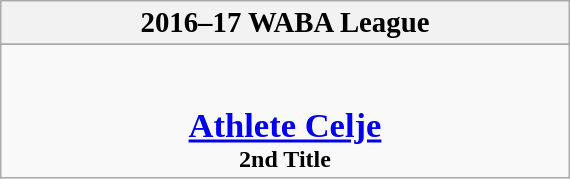<table class="wikitable" style="margin: 0 auto; width: 30%;">
<tr>
<th><big>2016–17 WABA League</big><br></th>
</tr>
<tr>
</tr>
<tr>
<td align=center><br><br><big><big><strong><a href='#'>Athlete Celje</a></strong><br></big></big><strong>2nd Title</strong></td>
</tr>
</table>
